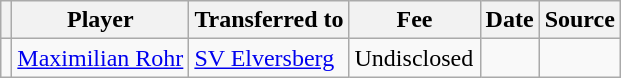<table class="wikitable plainrowheaders sortable">
<tr>
<th></th>
<th scope="col">Player</th>
<th>Transferred to</th>
<th style="width: 80px;">Fee</th>
<th scope="col">Date</th>
<th scope="col">Source</th>
</tr>
<tr>
<td align="center"></td>
<td> <a href='#'>Maximilian Rohr</a></td>
<td> <a href='#'>SV Elversberg</a></td>
<td>Undisclosed</td>
<td></td>
<td></td>
</tr>
</table>
